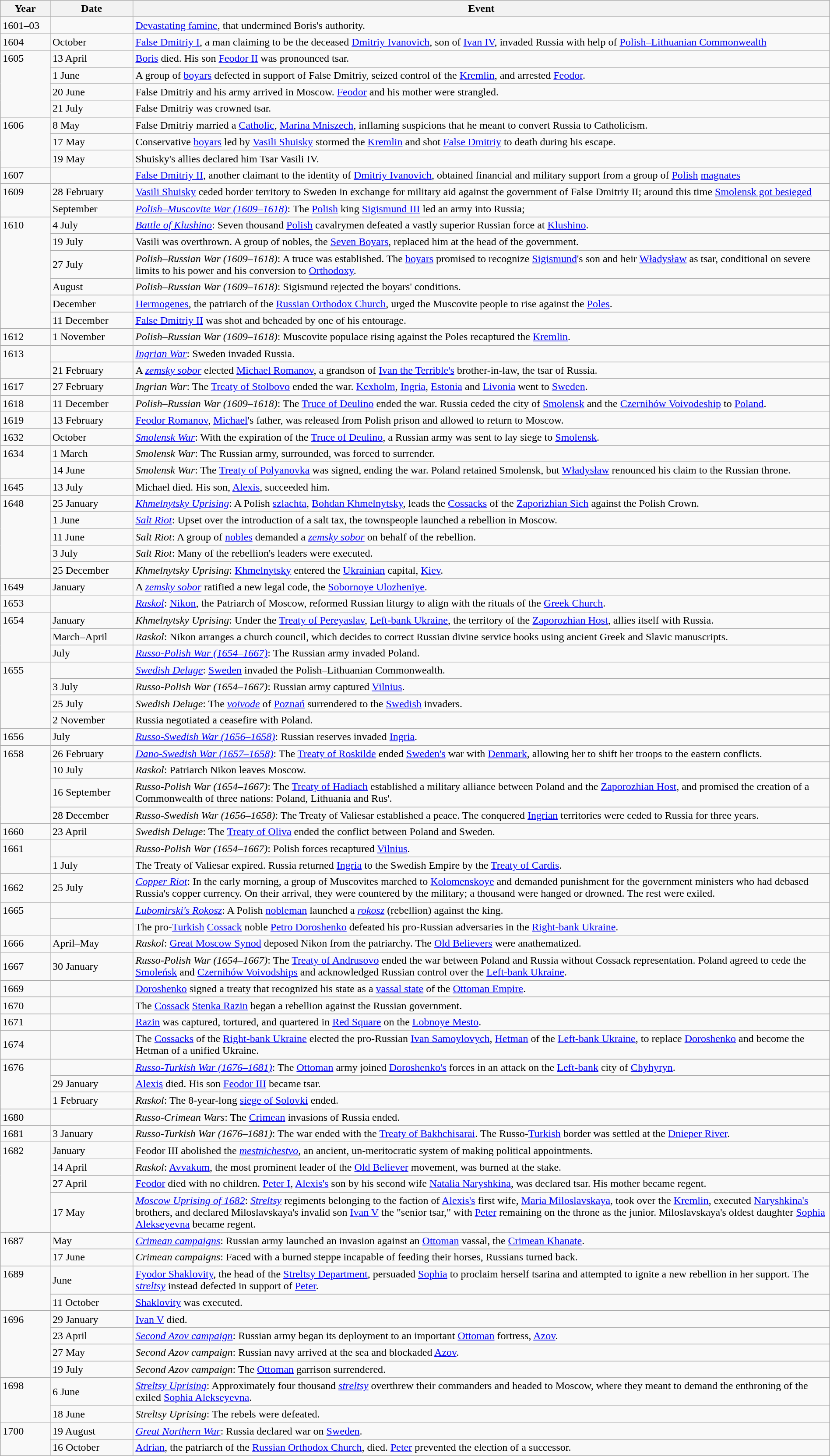<table class="wikitable" width="100%">
<tr>
<th style="width:6%">Year</th>
<th style="width:10%">Date</th>
<th>Event</th>
</tr>
<tr>
<td>1601–03</td>
<td></td>
<td><a href='#'>Devastating famine</a>, that undermined Boris's authority.</td>
</tr>
<tr>
<td>1604</td>
<td>October</td>
<td><a href='#'>False Dmitriy I</a>, a man claiming to be the deceased <a href='#'>Dmitriy Ivanovich</a>, son of <a href='#'>Ivan IV</a>, invaded Russia with help of <a href='#'>Polish–Lithuanian Commonwealth</a></td>
</tr>
<tr>
<td rowspan="4" valign="top">1605</td>
<td>13 April</td>
<td><a href='#'>Boris</a> died. His son <a href='#'>Feodor II</a> was pronounced tsar.</td>
</tr>
<tr>
<td>1 June</td>
<td>A group of <a href='#'>boyars</a> defected in support of False Dmitriy, seized control of the <a href='#'>Kremlin</a>, and arrested <a href='#'>Feodor</a>.</td>
</tr>
<tr>
<td>20 June</td>
<td>False Dmitriy and his army arrived in Moscow. <a href='#'>Feodor</a> and his mother were strangled.</td>
</tr>
<tr>
<td>21 July</td>
<td>False Dmitriy was crowned tsar.</td>
</tr>
<tr>
<td rowspan="3" valign="top">1606</td>
<td>8 May</td>
<td>False Dmitriy married a <a href='#'>Catholic</a>, <a href='#'>Marina Mniszech</a>, inflaming suspicions that he meant to convert Russia to Catholicism.</td>
</tr>
<tr>
<td>17 May</td>
<td>Conservative <a href='#'>boyars</a> led by <a href='#'>Vasili Shuisky</a> stormed the <a href='#'>Kremlin</a> and shot <a href='#'>False Dmitriy</a> to death during his escape.</td>
</tr>
<tr>
<td>19 May</td>
<td>Shuisky's allies declared him Tsar Vasili IV.</td>
</tr>
<tr>
<td>1607</td>
<td></td>
<td><a href='#'>False Dmitriy II</a>, another claimant to the identity of <a href='#'>Dmitriy Ivanovich</a>, obtained financial and military support from a group of <a href='#'>Polish</a> <a href='#'>magnates</a></td>
</tr>
<tr>
<td rowspan="2" valign="top">1609</td>
<td>28 February</td>
<td><a href='#'>Vasili Shuisky</a> ceded border territory to Sweden in exchange for military aid against the government of False Dmitriy II; around this time <a href='#'>Smolensk got besieged</a></td>
</tr>
<tr>
<td>September</td>
<td><em><a href='#'>Polish–Muscovite War (1609–1618)</a></em>: The <a href='#'>Polish</a> king <a href='#'>Sigismund III</a> led an army into Russia;</td>
</tr>
<tr>
<td rowspan="6" valign="top">1610</td>
<td>4 July</td>
<td><em><a href='#'>Battle of Klushino</a></em>: Seven thousand <a href='#'>Polish</a> cavalrymen defeated a vastly superior Russian force at <a href='#'>Klushino</a>.</td>
</tr>
<tr>
<td>19 July</td>
<td>Vasili was overthrown. A group of nobles, the <a href='#'>Seven Boyars</a>, replaced him at the head of the government.</td>
</tr>
<tr>
<td>27 July</td>
<td><em>Polish–Russian War (1609–1618)</em>: A truce was established. The <a href='#'>boyars</a> promised to recognize <a href='#'>Sigismund</a>'s son and heir <a href='#'>Władysław</a> as tsar, conditional on severe limits to his power and his conversion to <a href='#'>Orthodoxy</a>.</td>
</tr>
<tr>
<td>August</td>
<td><em>Polish–Russian War (1609–1618)</em>: Sigismund rejected the boyars' conditions.</td>
</tr>
<tr>
<td>December</td>
<td><a href='#'>Hermogenes</a>, the patriarch of the <a href='#'>Russian Orthodox Church</a>, urged the Muscovite people to rise against the <a href='#'>Poles</a>.</td>
</tr>
<tr>
<td>11 December</td>
<td><a href='#'>False Dmitriy II</a> was shot and beheaded by one of his entourage.</td>
</tr>
<tr>
<td>1612</td>
<td>1 November</td>
<td><em>Polish–Russian War (1609–1618)</em>: Muscovite populace rising against the Poles recaptured the <a href='#'>Kremlin</a>.</td>
</tr>
<tr>
<td rowspan="2" valign="top">1613</td>
<td></td>
<td><em><a href='#'>Ingrian War</a></em>: Sweden invaded Russia.</td>
</tr>
<tr>
<td>21 February</td>
<td>A <em><a href='#'>zemsky sobor</a></em> elected <a href='#'>Michael Romanov</a>, a grandson of <a href='#'>Ivan the Terrible's</a> brother-in-law, the tsar of Russia.</td>
</tr>
<tr>
<td>1617</td>
<td>27 February</td>
<td><em>Ingrian War</em>: The <a href='#'>Treaty of Stolbovo</a> ended the war. <a href='#'>Kexholm</a>, <a href='#'>Ingria</a>, <a href='#'>Estonia</a> and <a href='#'>Livonia</a> went to <a href='#'>Sweden</a>.</td>
</tr>
<tr>
<td>1618</td>
<td>11 December</td>
<td><em>Polish–Russian War (1609–1618)</em>: The <a href='#'>Truce of Deulino</a> ended the war. Russia ceded the city of <a href='#'>Smolensk</a> and the <a href='#'>Czernihów Voivodeship</a> to <a href='#'>Poland</a>.</td>
</tr>
<tr>
<td>1619</td>
<td>13 February</td>
<td><a href='#'>Feodor Romanov</a>, <a href='#'>Michael</a>'s father, was released from Polish prison and allowed to return to Moscow.</td>
</tr>
<tr>
<td>1632</td>
<td>October</td>
<td><em><a href='#'>Smolensk War</a></em>: With the expiration of the <a href='#'>Truce of Deulino</a>, a Russian army was sent to lay siege to <a href='#'>Smolensk</a>.</td>
</tr>
<tr>
<td rowspan="2" valign="top">1634</td>
<td>1 March</td>
<td><em>Smolensk War</em>: The Russian army, surrounded, was forced to surrender.</td>
</tr>
<tr>
<td>14 June</td>
<td><em>Smolensk War</em>: The <a href='#'>Treaty of Polyanovka</a> was signed, ending the war. Poland retained Smolensk, but <a href='#'>Władysław</a> renounced his claim to the Russian throne.</td>
</tr>
<tr>
<td>1645</td>
<td>13 July</td>
<td>Michael died. His son, <a href='#'>Alexis</a>, succeeded him.</td>
</tr>
<tr>
<td rowspan="5" valign="top">1648</td>
<td>25 January</td>
<td><em><a href='#'>Khmelnytsky Uprising</a></em>: A Polish <a href='#'>szlachta</a>, <a href='#'>Bohdan Khmelnytsky</a>, leads the <a href='#'>Cossacks</a> of the <a href='#'>Zaporizhian Sich</a> against the Polish Crown.</td>
</tr>
<tr>
<td>1 June</td>
<td><em><a href='#'>Salt Riot</a></em>: Upset over the introduction of a salt tax, the townspeople launched a rebellion in Moscow.</td>
</tr>
<tr>
<td>11 June</td>
<td><em>Salt Riot</em>: A group of <a href='#'>nobles</a> demanded a <em><a href='#'>zemsky sobor</a></em> on behalf of the rebellion.</td>
</tr>
<tr>
<td>3 July</td>
<td><em>Salt Riot</em>: Many of the rebellion's leaders were executed.</td>
</tr>
<tr>
<td>25 December</td>
<td><em>Khmelnytsky Uprising</em>: <a href='#'>Khmelnytsky</a> entered the <a href='#'>Ukrainian</a> capital, <a href='#'>Kiev</a>.</td>
</tr>
<tr>
<td>1649</td>
<td>January</td>
<td>A <em><a href='#'>zemsky sobor</a></em> ratified a new legal code, the <a href='#'>Sobornoye Ulozheniye</a>.</td>
</tr>
<tr>
<td>1653</td>
<td></td>
<td><em><a href='#'>Raskol</a></em>: <a href='#'>Nikon</a>, the Patriarch of Moscow, reformed Russian liturgy to align with the rituals of the <a href='#'>Greek Church</a>.</td>
</tr>
<tr>
<td rowspan="3" valign="top">1654</td>
<td>January</td>
<td><em>Khmelnytsky Uprising</em>: Under the <a href='#'>Treaty of Pereyaslav</a>, <a href='#'>Left-bank Ukraine</a>, the territory of the <a href='#'>Zaporozhian Host</a>, allies itself with Russia.</td>
</tr>
<tr>
<td>March–April</td>
<td><em>Raskol</em>: Nikon arranges a church council, which decides to correct Russian divine service books using ancient Greek and Slavic manuscripts.</td>
</tr>
<tr>
<td>July</td>
<td><em><a href='#'>Russo-Polish War (1654–1667)</a></em>: The Russian army invaded Poland.</td>
</tr>
<tr>
<td rowspan="4" valign="top">1655</td>
<td></td>
<td><em><a href='#'>Swedish Deluge</a></em>: <a href='#'>Sweden</a> invaded the Polish–Lithuanian Commonwealth.</td>
</tr>
<tr>
<td>3 July</td>
<td><em>Russo-Polish War (1654–1667)</em>: Russian army captured <a href='#'>Vilnius</a>.</td>
</tr>
<tr>
<td>25 July</td>
<td><em>Swedish Deluge</em>: The <em><a href='#'>voivode</a></em> of <a href='#'>Poznań</a> surrendered to the <a href='#'>Swedish</a> invaders.</td>
</tr>
<tr>
<td>2 November</td>
<td>Russia negotiated a ceasefire with Poland.</td>
</tr>
<tr>
<td>1656</td>
<td>July</td>
<td><em><a href='#'>Russo-Swedish War (1656–1658)</a></em>: Russian reserves invaded <a href='#'>Ingria</a>.</td>
</tr>
<tr>
<td rowspan="4" valign="top">1658</td>
<td>26 February</td>
<td><em><a href='#'>Dano-Swedish War (1657–1658)</a></em>: The <a href='#'>Treaty of Roskilde</a> ended <a href='#'>Sweden's</a> war with <a href='#'>Denmark</a>, allowing her to shift her troops to the eastern conflicts.</td>
</tr>
<tr>
<td>10 July</td>
<td><em>Raskol</em>: Patriarch Nikon leaves Moscow.</td>
</tr>
<tr>
<td>16 September</td>
<td><em>Russo-Polish War (1654–1667)</em>: The <a href='#'>Treaty of Hadiach</a> established a military alliance between Poland and the <a href='#'>Zaporozhian Host</a>, and promised the creation of a Commonwealth of three nations: Poland, Lithuania and Rus'.</td>
</tr>
<tr>
<td>28 December</td>
<td><em>Russo-Swedish War (1656–1658)</em>: The Treaty of Valiesar established a peace. The conquered <a href='#'>Ingrian</a> territories were ceded to Russia for three years.</td>
</tr>
<tr>
<td>1660</td>
<td>23 April</td>
<td><em>Swedish Deluge</em>: The <a href='#'>Treaty of Oliva</a> ended the conflict between Poland and Sweden.</td>
</tr>
<tr>
<td rowspan="2" valign="top">1661</td>
<td></td>
<td><em>Russo-Polish War (1654–1667)</em>: Polish forces recaptured <a href='#'>Vilnius</a>.</td>
</tr>
<tr>
<td>1 July</td>
<td>The Treaty of Valiesar expired. Russia returned <a href='#'>Ingria</a> to the Swedish Empire by the <a href='#'>Treaty of Cardis</a>.</td>
</tr>
<tr>
<td>1662</td>
<td>25 July</td>
<td><em><a href='#'>Copper Riot</a></em>: In the early morning, a group of Muscovites marched to <a href='#'>Kolomenskoye</a> and demanded punishment for the government ministers who had debased Russia's copper currency. On their arrival, they were countered by the military; a thousand were hanged or drowned. The rest were exiled.</td>
</tr>
<tr>
<td rowspan="2" valign="top">1665</td>
<td></td>
<td><em><a href='#'>Lubomirski's Rokosz</a></em>: A Polish <a href='#'>nobleman</a> launched a <em><a href='#'>rokosz</a></em> (rebellion) against the king.</td>
</tr>
<tr>
<td></td>
<td>The pro-<a href='#'>Turkish</a> <a href='#'>Cossack</a> noble <a href='#'>Petro Doroshenko</a> defeated his pro-Russian adversaries in the <a href='#'>Right-bank Ukraine</a>.</td>
</tr>
<tr>
<td>1666</td>
<td>April–May</td>
<td><em>Raskol</em>: <a href='#'>Great Moscow Synod</a> deposed Nikon from the patriarchy. The <a href='#'>Old Believers</a> were anathematized.</td>
</tr>
<tr>
<td>1667</td>
<td>30 January</td>
<td><em>Russo-Polish War (1654–1667)</em>: The <a href='#'>Treaty of Andrusovo</a> ended the war between Poland and Russia without Cossack representation. Poland agreed to cede the <a href='#'>Smoleńsk</a> and <a href='#'>Czernihów Voivodships</a> and acknowledged Russian control over the <a href='#'>Left-bank Ukraine</a>.</td>
</tr>
<tr>
<td>1669</td>
<td></td>
<td><a href='#'>Doroshenko</a> signed a treaty that recognized his state as a <a href='#'>vassal state</a> of the <a href='#'>Ottoman Empire</a>.</td>
</tr>
<tr>
<td>1670</td>
<td></td>
<td>The <a href='#'>Cossack</a> <a href='#'>Stenka Razin</a> began a rebellion against the Russian government.</td>
</tr>
<tr>
<td>1671</td>
<td></td>
<td><a href='#'>Razin</a> was captured, tortured, and quartered in <a href='#'>Red Square</a> on the <a href='#'>Lobnoye Mesto</a>.</td>
</tr>
<tr>
<td>1674</td>
<td></td>
<td>The <a href='#'>Cossacks</a> of the <a href='#'>Right-bank Ukraine</a> elected the pro-Russian <a href='#'>Ivan Samoylovych</a>, <a href='#'>Hetman</a> of the <a href='#'>Left-bank Ukraine</a>, to replace <a href='#'>Doroshenko</a> and become the Hetman of a unified Ukraine.</td>
</tr>
<tr>
<td rowspan="3" valign="top">1676</td>
<td></td>
<td><em><a href='#'>Russo-Turkish War (1676–1681)</a></em>: The <a href='#'>Ottoman</a> army joined <a href='#'>Doroshenko's</a> forces in an attack on the <a href='#'>Left-bank</a> city of <a href='#'>Chyhyryn</a>.</td>
</tr>
<tr>
<td>29 January</td>
<td><a href='#'>Alexis</a> died. His son <a href='#'>Feodor III</a> became tsar.</td>
</tr>
<tr>
<td>1 February</td>
<td><em>Raskol</em>: The 8-year-long <a href='#'>siege of Solovki</a> ended.</td>
</tr>
<tr>
<td>1680</td>
<td></td>
<td><em>Russo-Crimean Wars</em>: The <a href='#'>Crimean</a> invasions of Russia ended.</td>
</tr>
<tr>
<td>1681</td>
<td>3 January</td>
<td><em>Russo-Turkish War (1676–1681)</em>: The war ended with the <a href='#'>Treaty of Bakhchisarai</a>. The Russo-<a href='#'>Turkish</a> border was settled at the <a href='#'>Dnieper River</a>.</td>
</tr>
<tr>
<td rowspan="4" valign="top">1682</td>
<td>January</td>
<td>Feodor III abolished the <em><a href='#'>mestnichestvo</a></em>, an ancient, un-meritocratic system of making political appointments.</td>
</tr>
<tr>
<td>14 April</td>
<td><em>Raskol</em>: <a href='#'>Avvakum</a>, the most prominent leader of the <a href='#'>Old Believer</a> movement, was burned at the stake.</td>
</tr>
<tr>
<td>27 April</td>
<td><a href='#'>Feodor</a> died with no children. <a href='#'>Peter I</a>, <a href='#'>Alexis's</a> son by his second wife <a href='#'>Natalia Naryshkina</a>, was declared tsar. His mother became regent.</td>
</tr>
<tr>
<td>17 May</td>
<td><em><a href='#'>Moscow Uprising of 1682</a></em>: <em><a href='#'>Streltsy</a></em> regiments belonging to the faction of <a href='#'>Alexis's</a> first wife, <a href='#'>Maria Miloslavskaya</a>, took over the <a href='#'>Kremlin</a>, executed <a href='#'>Naryshkina's</a> brothers, and declared Miloslavskaya's invalid son <a href='#'>Ivan V</a> the "senior tsar," with <a href='#'>Peter</a> remaining on the throne as the junior. Miloslavskaya's oldest daughter <a href='#'>Sophia Alekseyevna</a> became regent.</td>
</tr>
<tr>
<td rowspan="2" valign="top">1687</td>
<td>May</td>
<td><em><a href='#'>Crimean campaigns</a></em>: Russian army launched an invasion against an <a href='#'>Ottoman</a> vassal, the <a href='#'>Crimean Khanate</a>.</td>
</tr>
<tr>
<td>17 June</td>
<td><em>Crimean campaigns</em>: Faced with a burned steppe incapable of feeding their horses, Russians turned back.</td>
</tr>
<tr>
<td rowspan="2" valign="top">1689</td>
<td>June</td>
<td><a href='#'>Fyodor Shaklovity</a>, the head of the <a href='#'>Streltsy Department</a>, persuaded <a href='#'>Sophia</a> to proclaim herself tsarina and attempted to ignite a new rebellion in her support. The <em><a href='#'>streltsy</a></em> instead defected in support of <a href='#'>Peter</a>.</td>
</tr>
<tr>
<td>11 October</td>
<td><a href='#'>Shaklovity</a> was executed.</td>
</tr>
<tr>
<td rowspan="4" valign="top">1696</td>
<td>29 January</td>
<td><a href='#'>Ivan V</a> died.</td>
</tr>
<tr>
<td>23 April</td>
<td><em><a href='#'>Second Azov campaign</a></em>: Russian army began its deployment to an important <a href='#'>Ottoman</a> fortress, <a href='#'>Azov</a>.</td>
</tr>
<tr>
<td>27 May</td>
<td><em>Second Azov campaign</em>: Russian navy arrived at the sea and blockaded <a href='#'>Azov</a>.</td>
</tr>
<tr>
<td>19 July</td>
<td><em>Second Azov campaign</em>: The <a href='#'>Ottoman</a> garrison surrendered.</td>
</tr>
<tr>
<td rowspan="2" valign="top">1698</td>
<td>6 June</td>
<td><em><a href='#'>Streltsy Uprising</a></em>: Approximately four thousand <em><a href='#'>streltsy</a></em> overthrew their commanders and headed to Moscow, where they meant to demand the enthroning of the exiled <a href='#'>Sophia Alekseyevna</a>.</td>
</tr>
<tr>
<td>18 June</td>
<td><em>Streltsy Uprising</em>: The rebels were defeated.</td>
</tr>
<tr>
<td rowspan="2" valign="top">1700</td>
<td>19 August</td>
<td><em><a href='#'>Great Northern War</a></em>: Russia declared war on <a href='#'>Sweden</a>.</td>
</tr>
<tr>
<td>16 October</td>
<td><a href='#'>Adrian</a>, the patriarch of the <a href='#'>Russian Orthodox Church</a>, died. <a href='#'>Peter</a> prevented the election of a successor.</td>
</tr>
</table>
